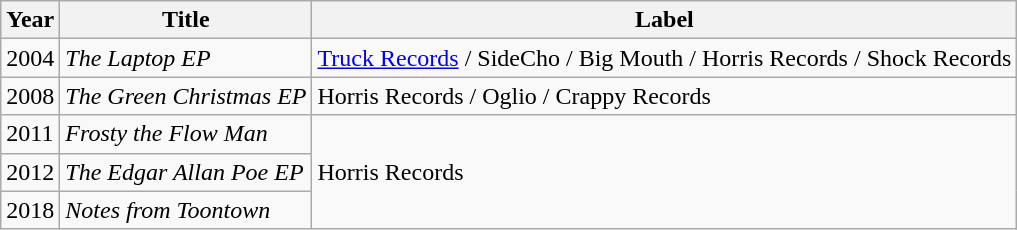<table class="wikitable">
<tr>
<th>Year</th>
<th>Title</th>
<th>Label</th>
</tr>
<tr>
<td>2004</td>
<td><em>The Laptop EP</em></td>
<td><a href='#'>Truck Records</a> / SideCho / Big Mouth / Horris Records / Shock Records</td>
</tr>
<tr>
<td>2008</td>
<td><em>The Green Christmas EP</em></td>
<td>Horris Records / Oglio / Crappy Records</td>
</tr>
<tr>
<td>2011</td>
<td><em>Frosty the Flow Man</em></td>
<td rowspan=11>Horris Records</td>
</tr>
<tr>
<td>2012</td>
<td><em>The Edgar Allan Poe EP</em></td>
</tr>
<tr>
<td>2018</td>
<td><em>Notes from Toontown</em></td>
</tr>
</table>
